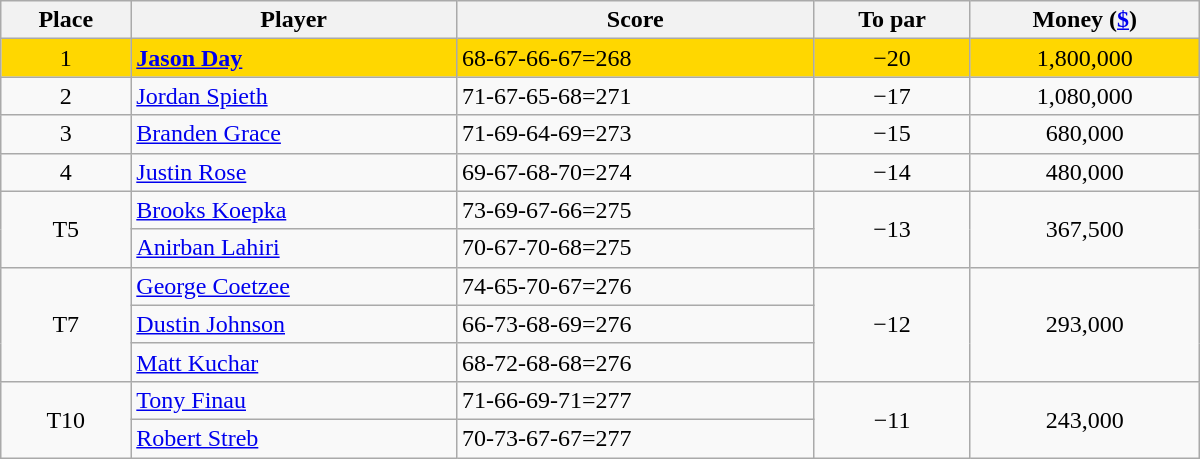<table class="wikitable" style="width:50em; margin-bottom:0">
<tr>
<th>Place</th>
<th>Player</th>
<th>Score</th>
<th>To par</th>
<th>Money (<a href='#'>$</a>)</th>
</tr>
<tr style="background:gold">
<td align=center>1</td>
<td> <strong><a href='#'>Jason Day</a></strong></td>
<td>68-67-66-67=268</td>
<td align=center>−20</td>
<td align=center>1,800,000</td>
</tr>
<tr>
<td align=center>2</td>
<td> <a href='#'>Jordan Spieth</a></td>
<td>71-67-65-68=271</td>
<td align=center>−17</td>
<td align=center>1,080,000</td>
</tr>
<tr>
<td align=center>3</td>
<td> <a href='#'>Branden Grace</a></td>
<td>71-69-64-69=273</td>
<td align=center>−15</td>
<td align=center>680,000</td>
</tr>
<tr>
<td align=center>4</td>
<td> <a href='#'>Justin Rose</a></td>
<td>69-67-68-70=274</td>
<td align=center>−14</td>
<td align=center>480,000</td>
</tr>
<tr>
<td rowspan="2" style="text-align:center;">T5</td>
<td> <a href='#'>Brooks Koepka</a></td>
<td>73-69-67-66=275</td>
<td rowspan="2" style="text-align:center;">−13</td>
<td rowspan="2" style="text-align:center;">367,500</td>
</tr>
<tr>
<td> <a href='#'>Anirban Lahiri</a></td>
<td>70-67-70-68=275</td>
</tr>
<tr>
<td rowspan="3" style="text-align:center;">T7</td>
<td> <a href='#'>George Coetzee</a></td>
<td>74-65-70-67=276</td>
<td rowspan="3" style="text-align:center;">−12</td>
<td rowspan="3" style="text-align:center;">293,000</td>
</tr>
<tr>
<td> <a href='#'>Dustin Johnson</a></td>
<td>66-73-68-69=276</td>
</tr>
<tr>
<td> <a href='#'>Matt Kuchar</a></td>
<td>68-72-68-68=276</td>
</tr>
<tr>
<td rowspan="2" style="text-align:center;">T10</td>
<td> <a href='#'>Tony Finau</a></td>
<td>71-66-69-71=277</td>
<td rowspan="2" style="text-align:center;">−11</td>
<td rowspan="2" style="text-align:center;">243,000</td>
</tr>
<tr>
<td> <a href='#'>Robert Streb</a></td>
<td>70-73-67-67=277</td>
</tr>
</table>
